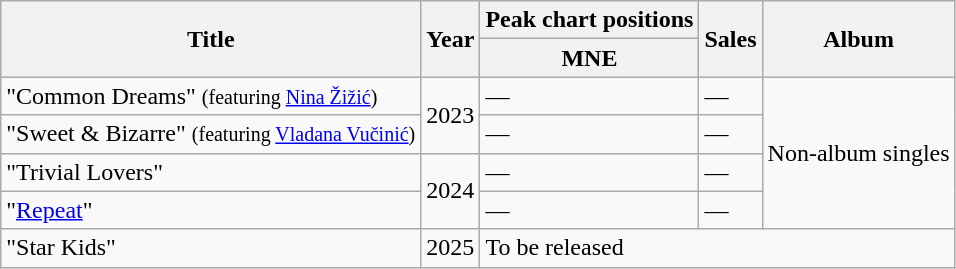<table class="wikitable">
<tr>
<th rowspan="2">Title</th>
<th rowspan="2">Year</th>
<th>Peak chart positions</th>
<th rowspan="2">Sales</th>
<th rowspan="2">Album</th>
</tr>
<tr>
<th>MNE</th>
</tr>
<tr>
<td>"Common Dreams" <small>(featuring <a href='#'>Nina Žižić</a>)</small></td>
<td rowspan="2">2023</td>
<td>—</td>
<td>—</td>
<td rowspan="4">Non-album singles</td>
</tr>
<tr>
<td>"Sweet & Bizarre" <small>(featuring <a href='#'>Vladana Vučinić</a>)</small></td>
<td>—</td>
<td>—</td>
</tr>
<tr>
<td>"Trivial Lovers"</td>
<td rowspan="2">2024</td>
<td>—</td>
<td>—</td>
</tr>
<tr>
<td>"<a href='#'>Repeat</a>"</td>
<td>—</td>
<td>—</td>
</tr>
<tr>
<td>"Star Kids"</td>
<td>2025</td>
<td colspan="3">To be released</td>
</tr>
</table>
